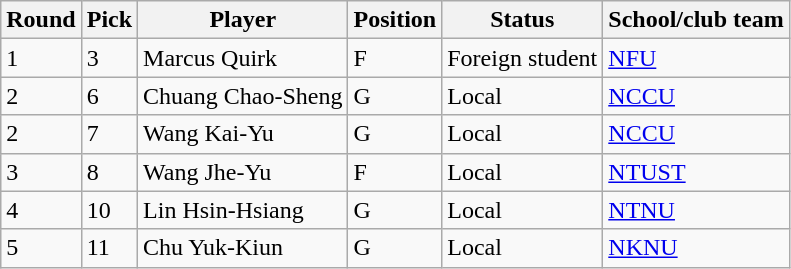<table class="wikitable">
<tr>
<th>Round</th>
<th>Pick</th>
<th>Player</th>
<th>Position</th>
<th>Status</th>
<th>School/club team</th>
</tr>
<tr>
<td>1</td>
<td>3</td>
<td>Marcus Quirk</td>
<td>F</td>
<td>Foreign student</td>
<td><a href='#'>NFU</a></td>
</tr>
<tr>
<td>2</td>
<td>6</td>
<td>Chuang Chao-Sheng</td>
<td>G</td>
<td>Local</td>
<td><a href='#'>NCCU</a></td>
</tr>
<tr>
<td>2</td>
<td>7</td>
<td>Wang Kai-Yu</td>
<td>G</td>
<td>Local</td>
<td><a href='#'>NCCU</a></td>
</tr>
<tr>
<td>3</td>
<td>8</td>
<td>Wang Jhe-Yu</td>
<td>F</td>
<td>Local</td>
<td><a href='#'>NTUST</a></td>
</tr>
<tr>
<td>4</td>
<td>10</td>
<td>Lin Hsin-Hsiang</td>
<td>G</td>
<td>Local</td>
<td><a href='#'>NTNU</a></td>
</tr>
<tr>
<td>5</td>
<td>11</td>
<td>Chu Yuk-Kiun</td>
<td>G</td>
<td>Local</td>
<td><a href='#'>NKNU</a></td>
</tr>
</table>
